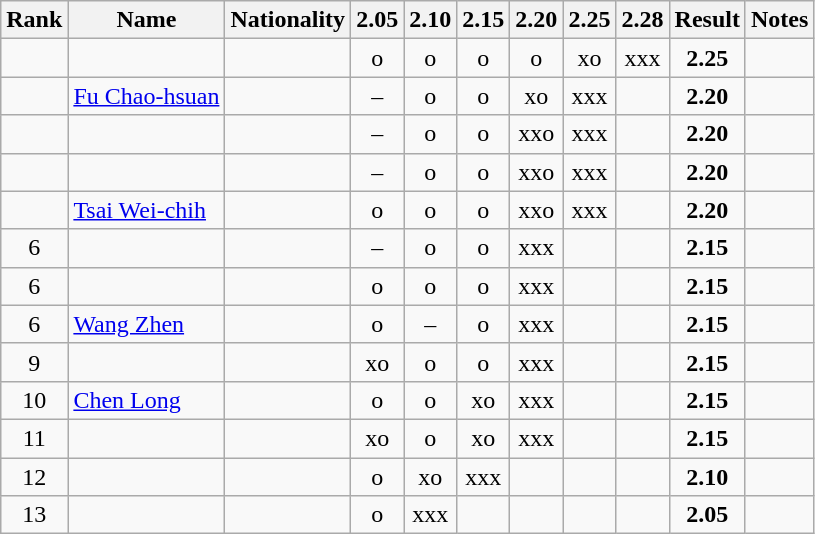<table class="wikitable sortable" style="text-align:center">
<tr>
<th>Rank</th>
<th>Name</th>
<th>Nationality</th>
<th>2.05</th>
<th>2.10</th>
<th>2.15</th>
<th>2.20</th>
<th>2.25</th>
<th>2.28</th>
<th>Result</th>
<th>Notes</th>
</tr>
<tr>
<td></td>
<td align=left></td>
<td align=left></td>
<td>o</td>
<td>o</td>
<td>o</td>
<td>o</td>
<td>xo</td>
<td>xxx</td>
<td><strong>2.25</strong></td>
<td></td>
</tr>
<tr>
<td></td>
<td align=left><a href='#'>Fu Chao-hsuan</a></td>
<td align=left></td>
<td>–</td>
<td>o</td>
<td>o</td>
<td>xo</td>
<td>xxx</td>
<td></td>
<td><strong>2.20</strong></td>
<td></td>
</tr>
<tr>
<td></td>
<td align=left></td>
<td align=left></td>
<td>–</td>
<td>o</td>
<td>o</td>
<td>xxo</td>
<td>xxx</td>
<td></td>
<td><strong>2.20</strong></td>
<td></td>
</tr>
<tr>
<td></td>
<td align=left></td>
<td align=left></td>
<td>–</td>
<td>o</td>
<td>o</td>
<td>xxo</td>
<td>xxx</td>
<td></td>
<td><strong>2.20</strong></td>
<td></td>
</tr>
<tr>
<td></td>
<td align=left><a href='#'>Tsai Wei-chih</a></td>
<td align=left></td>
<td>o</td>
<td>o</td>
<td>o</td>
<td>xxo</td>
<td>xxx</td>
<td></td>
<td><strong>2.20</strong></td>
<td></td>
</tr>
<tr>
<td>6</td>
<td align=left></td>
<td align=left></td>
<td>–</td>
<td>o</td>
<td>o</td>
<td>xxx</td>
<td></td>
<td></td>
<td><strong>2.15</strong></td>
<td></td>
</tr>
<tr>
<td>6</td>
<td align=left></td>
<td align=left></td>
<td>o</td>
<td>o</td>
<td>o</td>
<td>xxx</td>
<td></td>
<td></td>
<td><strong>2.15</strong></td>
<td></td>
</tr>
<tr>
<td>6</td>
<td align=left><a href='#'>Wang Zhen</a></td>
<td align=left></td>
<td>o</td>
<td>–</td>
<td>o</td>
<td>xxx</td>
<td></td>
<td></td>
<td><strong>2.15</strong></td>
<td></td>
</tr>
<tr>
<td>9</td>
<td align=left></td>
<td align=left></td>
<td>xo</td>
<td>o</td>
<td>o</td>
<td>xxx</td>
<td></td>
<td></td>
<td><strong>2.15</strong></td>
<td></td>
</tr>
<tr>
<td>10</td>
<td align=left><a href='#'>Chen Long</a></td>
<td align=left></td>
<td>o</td>
<td>o</td>
<td>xo</td>
<td>xxx</td>
<td></td>
<td></td>
<td><strong>2.15</strong></td>
<td></td>
</tr>
<tr>
<td>11</td>
<td align=left></td>
<td align=left></td>
<td>xo</td>
<td>o</td>
<td>xo</td>
<td>xxx</td>
<td></td>
<td></td>
<td><strong>2.15</strong></td>
<td></td>
</tr>
<tr>
<td>12</td>
<td align=left></td>
<td align=left></td>
<td>o</td>
<td>xo</td>
<td>xxx</td>
<td></td>
<td></td>
<td></td>
<td><strong>2.10</strong></td>
<td></td>
</tr>
<tr>
<td>13</td>
<td align=left></td>
<td align=left></td>
<td>o</td>
<td>xxx</td>
<td></td>
<td></td>
<td></td>
<td></td>
<td><strong>2.05</strong></td>
<td></td>
</tr>
</table>
